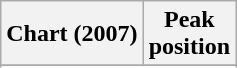<table class="wikitable sortable plainrowheaders">
<tr>
<th scope="col">Chart (2007)</th>
<th scope="col">Peak<br>position</th>
</tr>
<tr>
</tr>
<tr>
</tr>
<tr>
</tr>
<tr>
</tr>
<tr>
</tr>
</table>
